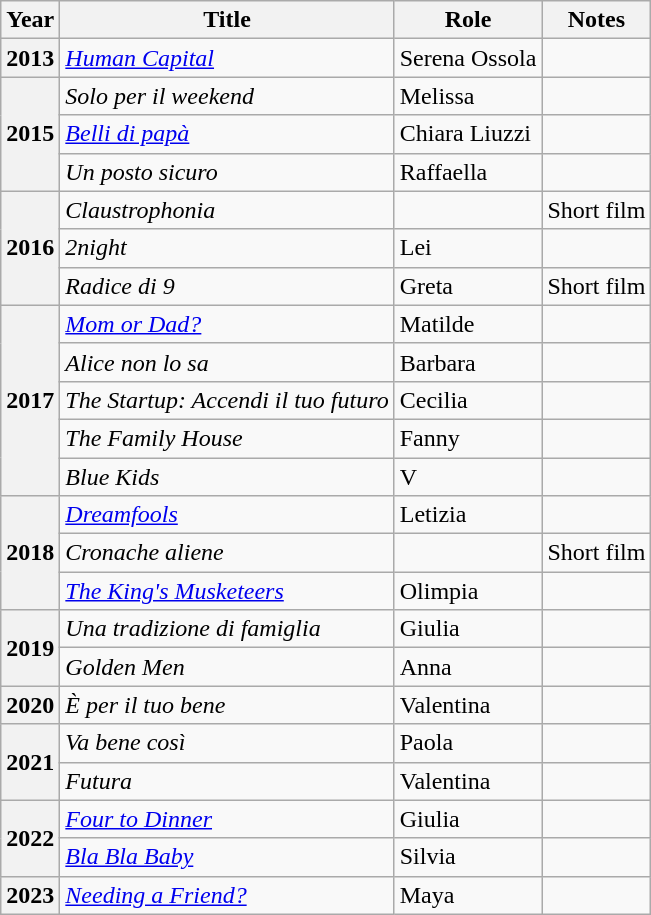<table class="wikitable sortable">
<tr>
<th>Year</th>
<th>Title</th>
<th>Role</th>
<th>Notes</th>
</tr>
<tr>
<th>2013</th>
<td><em><a href='#'>Human Capital</a></em></td>
<td>Serena Ossola</td>
<td></td>
</tr>
<tr>
<th rowspan="3">2015</th>
<td><em>Solo per il weekend</em></td>
<td>Melissa</td>
<td></td>
</tr>
<tr>
<td><em><a href='#'>Belli di papà</a></em></td>
<td>Chiara Liuzzi</td>
<td></td>
</tr>
<tr>
<td><em>Un posto sicuro</em></td>
<td>Raffaella</td>
<td></td>
</tr>
<tr>
<th rowspan="3">2016</th>
<td><em>Claustrophonia</em></td>
<td></td>
<td>Short film</td>
</tr>
<tr>
<td><em>2night</em></td>
<td>Lei</td>
<td></td>
</tr>
<tr>
<td><em>Radice di 9</em></td>
<td>Greta</td>
<td>Short film</td>
</tr>
<tr>
<th rowspan="5">2017</th>
<td><em><a href='#'>Mom or Dad?</a></em></td>
<td>Matilde</td>
<td></td>
</tr>
<tr>
<td><em>Alice non lo sa</em></td>
<td>Barbara</td>
<td></td>
</tr>
<tr>
<td><em>The Startup: Accendi il tuo futuro</em></td>
<td>Cecilia</td>
<td></td>
</tr>
<tr>
<td><em>The Family House</em></td>
<td>Fanny</td>
<td></td>
</tr>
<tr>
<td><em>Blue Kids</em></td>
<td>V</td>
<td></td>
</tr>
<tr>
<th rowspan="3">2018</th>
<td><em><a href='#'>Dreamfools</a></em></td>
<td>Letizia</td>
<td></td>
</tr>
<tr>
<td><em>Cronache aliene</em></td>
<td></td>
<td>Short film</td>
</tr>
<tr>
<td><em><a href='#'>The King's Musketeers</a></em></td>
<td>Olimpia</td>
<td></td>
</tr>
<tr>
<th rowspan="2">2019</th>
<td><em>Una tradizione di famiglia</em></td>
<td>Giulia</td>
<td></td>
</tr>
<tr>
<td><em>Golden Men</em></td>
<td>Anna</td>
<td></td>
</tr>
<tr>
<th>2020</th>
<td><em>È per il tuo bene</em></td>
<td>Valentina</td>
<td></td>
</tr>
<tr>
<th rowspan="2">2021</th>
<td><em>Va bene così</em></td>
<td>Paola</td>
<td></td>
</tr>
<tr>
<td><em>Futura</em></td>
<td>Valentina</td>
<td></td>
</tr>
<tr>
<th rowspan="2">2022</th>
<td><em><a href='#'>Four to Dinner</a></em></td>
<td>Giulia</td>
<td></td>
</tr>
<tr>
<td><em><a href='#'>Bla Bla Baby</a></em></td>
<td>Silvia</td>
<td></td>
</tr>
<tr>
<th>2023</th>
<td><em><a href='#'>Needing a Friend?</a></em></td>
<td>Maya</td>
<td></td>
</tr>
</table>
